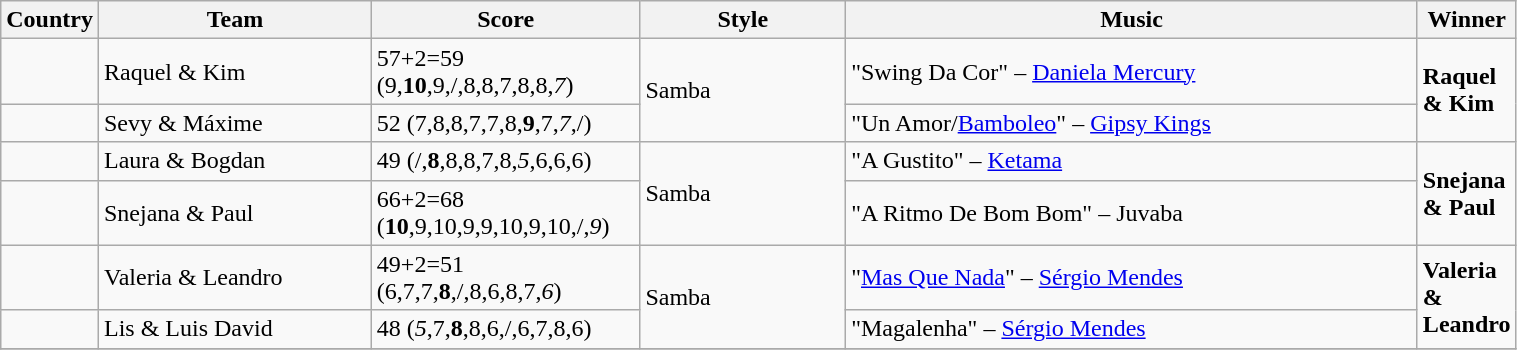<table class="wikitable" style="width:80%">
<tr>
<th style="width:5%;">Country</th>
<th style="width:20%;">Team</th>
<th style="width:18%;">Score</th>
<th style="width:15%;">Style</th>
<th style="width:60%;">Music</th>
<th style="width:30%;">Winner</th>
</tr>
<tr>
<td></td>
<td>Raquel & Kim</td>
<td>57+2=59 (9,<strong>10</strong>,9,/,8,8,7,8,8,<em>7</em>)</td>
<td rowspan=2>Samba</td>
<td>"Swing Da Cor" – <a href='#'>Daniela Mercury</a></td>
<td rowspan=2><strong>Raquel & Kim</strong></td>
</tr>
<tr>
<td></td>
<td>Sevy & Máxime</td>
<td>52 (7,8,8,7,7,8,<strong>9</strong>,7,<em>7</em>,/)</td>
<td>"Un Amor/<a href='#'>Bamboleo</a>" – <a href='#'>Gipsy Kings</a></td>
</tr>
<tr>
<td></td>
<td>Laura & Bogdan</td>
<td>49 (/,<strong>8</strong>,8,8,7,8,<em>5</em>,6,6,6)</td>
<td rowspan=2>Samba</td>
<td>"A Gustito" – <a href='#'>Ketama</a></td>
<td rowspan=2><strong>Snejana & Paul</strong></td>
</tr>
<tr>
<td></td>
<td>Snejana & Paul</td>
<td>66+2=68 (<strong>10</strong>,9,10,9,9,10,9,10,/,<em>9</em>)</td>
<td>"A Ritmo De Bom Bom" – Juvaba</td>
</tr>
<tr>
<td></td>
<td>Valeria & Leandro</td>
<td>49+2=51 (6,7,7,<strong>8</strong>,/,8,6,8,7,<em>6</em>)</td>
<td rowspan=2>Samba</td>
<td>"<a href='#'>Mas Que Nada</a>" – <a href='#'>Sérgio Mendes</a></td>
<td rowspan=2><strong>Valeria & Leandro</strong></td>
</tr>
<tr>
<td></td>
<td>Lis & Luis David</td>
<td>48 (<em>5</em>,7,<strong>8</strong>,8,6,/,6,7,8,6)</td>
<td>"Magalenha" – <a href='#'>Sérgio Mendes</a></td>
</tr>
<tr>
</tr>
</table>
